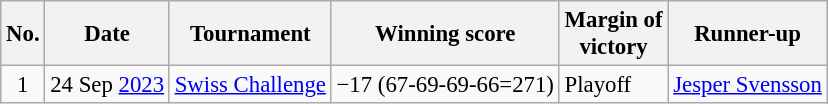<table class="wikitable" style="font-size:95%;">
<tr>
<th>No.</th>
<th>Date</th>
<th>Tournament</th>
<th>Winning score</th>
<th>Margin of<br>victory</th>
<th>Runner-up</th>
</tr>
<tr>
<td align=center>1</td>
<td align=right>24 Sep <a href='#'>2023</a></td>
<td><a href='#'>Swiss Challenge</a></td>
<td>−17 (67-69-69-66=271)</td>
<td>Playoff</td>
<td> <a href='#'>Jesper Svensson</a></td>
</tr>
</table>
